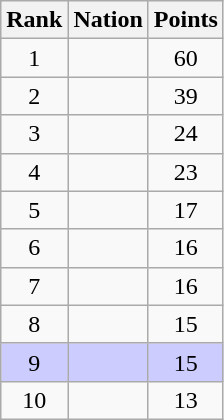<table class="wikitable" style="text-align:center">
<tr>
<th>Rank</th>
<th>Nation</th>
<th>Points</th>
</tr>
<tr>
<td>1</td>
<td align=left></td>
<td>60</td>
</tr>
<tr>
<td>2</td>
<td align=left></td>
<td>39</td>
</tr>
<tr>
<td>3</td>
<td align=left></td>
<td>24</td>
</tr>
<tr>
<td>4</td>
<td align=left></td>
<td>23</td>
</tr>
<tr>
<td>5</td>
<td align=left></td>
<td>17</td>
</tr>
<tr>
<td>6</td>
<td align=left></td>
<td>16</td>
</tr>
<tr>
<td>7</td>
<td align=left></td>
<td>16</td>
</tr>
<tr>
<td>8</td>
<td align=left></td>
<td>15</td>
</tr>
<tr style="background-color:#ccccff">
<td>9</td>
<td align=left></td>
<td>15</td>
</tr>
<tr>
<td>10</td>
<td align=left></td>
<td>13</td>
</tr>
</table>
